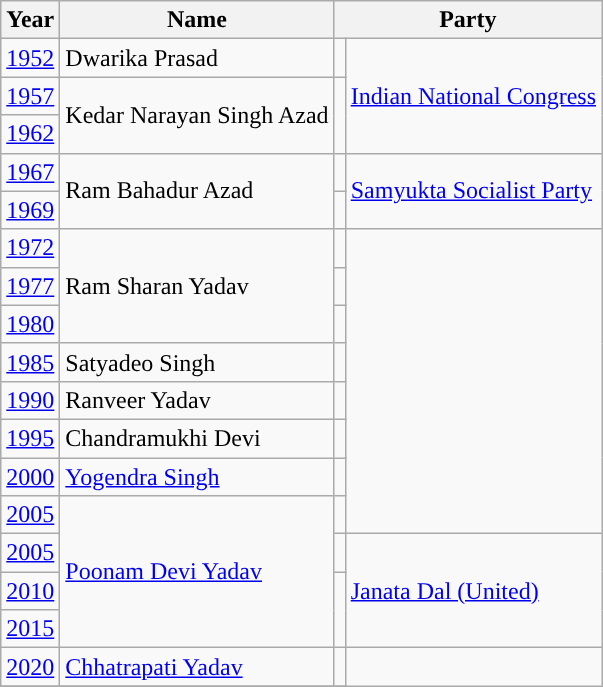<table class="wikitable sortable">
<tr>
<th>Year</th>
<th>Name</th>
<th colspan="2">Party</th>
</tr>
<tr>
<td><a href='#'>1952</a></td>
<td>Dwarika Prasad</td>
<td style="background-color: "></td>
<td rowspan="3"><a href='#'>Indian National Congress</a></td>
</tr>
<tr>
<td><a href='#'>1957</a></td>
<td rowspan="2">Kedar Narayan Singh Azad</td>
</tr>
<tr>
<td><a href='#'>1962</a></td>
</tr>
<tr>
<td><a href='#'>1967</a></td>
<td rowspan="2">Ram Bahadur Azad</td>
<td style="background-color: "></td>
<td rowspan="2"><a href='#'>Samyukta Socialist Party</a></td>
</tr>
<tr>
<td><a href='#'>1969</a></td>
</tr>
<tr>
<td><a href='#'>1972</a></td>
<td rowspan="3">Ram Sharan Yadav</td>
<td></td>
</tr>
<tr>
<td><a href='#'>1977</a></td>
<td></td>
</tr>
<tr>
<td><a href='#'>1980</a></td>
<td></td>
</tr>
<tr>
<td><a href='#'>1985</a></td>
<td>Satyadeo Singh</td>
<td></td>
</tr>
<tr>
<td><a href='#'>1990</a></td>
<td>Ranveer Yadav</td>
<td></td>
</tr>
<tr>
<td><a href='#'>1995</a></td>
<td>Chandramukhi Devi</td>
<td></td>
</tr>
<tr>
<td><a href='#'>2000</a></td>
<td><a href='#'>Yogendra Singh</a></td>
<td></td>
</tr>
<tr>
<td><a href='#'>2005</a></td>
<td rowspan="4"><a href='#'>Poonam Devi Yadav</a></td>
<td></td>
</tr>
<tr>
<td><a href='#'>2005</a></td>
<td style="background-color: "></td>
<td rowspan="3"><a href='#'>Janata Dal (United)</a></td>
</tr>
<tr>
<td><a href='#'>2010</a></td>
</tr>
<tr>
<td><a href='#'>2015</a></td>
</tr>
<tr>
<td><a href='#'>2020</a></td>
<td><a href='#'>Chhatrapati Yadav</a></td>
<td></td>
</tr>
<tr>
</tr>
</table>
